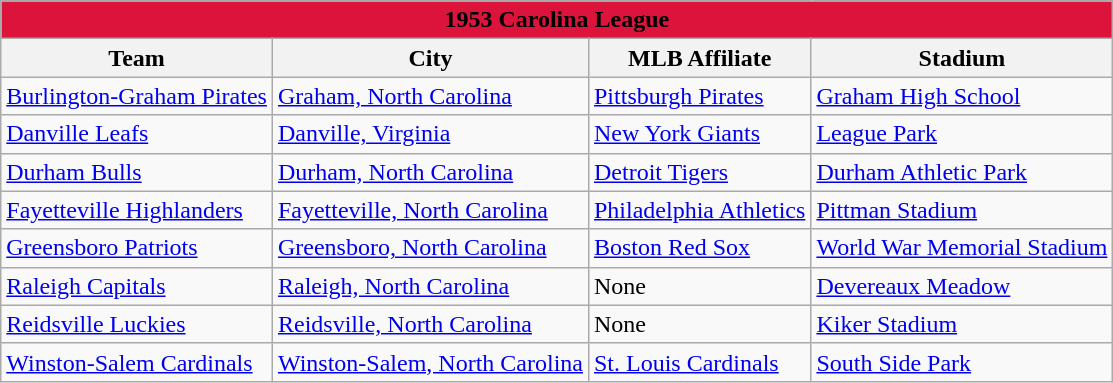<table class="wikitable" style="width:auto">
<tr>
<td bgcolor="#DC143C" align="center" colspan="7"><strong><span>1953 Carolina League</span></strong></td>
</tr>
<tr>
<th>Team</th>
<th>City</th>
<th>MLB Affiliate</th>
<th>Stadium</th>
</tr>
<tr>
<td><a href='#'>Burlington-Graham Pirates</a></td>
<td><a href='#'>Graham, North Carolina</a></td>
<td><a href='#'>Pittsburgh Pirates</a></td>
<td><a href='#'>Graham High School</a></td>
</tr>
<tr>
<td><a href='#'>Danville Leafs</a></td>
<td><a href='#'>Danville, Virginia</a></td>
<td><a href='#'>New York Giants</a></td>
<td><a href='#'>League Park</a></td>
</tr>
<tr>
<td><a href='#'>Durham Bulls</a></td>
<td><a href='#'>Durham, North Carolina</a></td>
<td><a href='#'>Detroit Tigers</a></td>
<td><a href='#'>Durham Athletic Park</a></td>
</tr>
<tr>
<td><a href='#'>Fayetteville Highlanders</a></td>
<td><a href='#'>Fayetteville, North Carolina</a></td>
<td><a href='#'>Philadelphia Athletics</a></td>
<td><a href='#'>Pittman Stadium</a></td>
</tr>
<tr>
<td><a href='#'>Greensboro Patriots</a></td>
<td><a href='#'>Greensboro, North Carolina</a></td>
<td><a href='#'>Boston Red Sox</a></td>
<td><a href='#'>World War Memorial Stadium</a></td>
</tr>
<tr>
<td><a href='#'>Raleigh Capitals</a></td>
<td><a href='#'>Raleigh, North Carolina</a></td>
<td>None</td>
<td><a href='#'>Devereaux Meadow</a></td>
</tr>
<tr>
<td><a href='#'>Reidsville Luckies</a></td>
<td><a href='#'>Reidsville, North Carolina</a></td>
<td>None</td>
<td><a href='#'>Kiker Stadium</a></td>
</tr>
<tr>
<td><a href='#'>Winston-Salem Cardinals</a></td>
<td><a href='#'>Winston-Salem, North Carolina</a></td>
<td><a href='#'>St. Louis Cardinals</a></td>
<td><a href='#'>South Side Park</a></td>
</tr>
</table>
